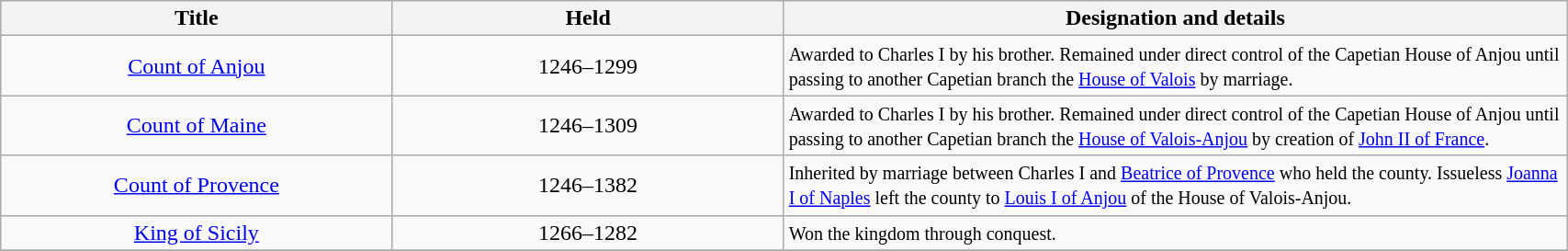<table width=90% class="wikitable">
<tr>
<th width=20%>Title</th>
<th width=20%>Held</th>
<th width=40%>Designation and details</th>
</tr>
<tr>
<td align="center"><a href='#'>Count of Anjou</a></td>
<td align="center">1246–1299</td>
<td><small>Awarded to Charles I by his brother. Remained under direct control of the Capetian House of Anjou until passing to another Capetian branch the <a href='#'>House of Valois</a> by marriage.</small></td>
</tr>
<tr>
<td align="center"><a href='#'>Count of Maine</a></td>
<td align="center">1246–1309</td>
<td><small>Awarded to Charles I by his brother. Remained under direct control of the Capetian House of Anjou until passing to another Capetian branch the <a href='#'>House of Valois-Anjou</a> by creation of <a href='#'>John II of France</a>.</small></td>
</tr>
<tr>
<td align="center"><a href='#'>Count of Provence</a></td>
<td align="center">1246–1382</td>
<td><small>Inherited by marriage between Charles I and <a href='#'>Beatrice of Provence</a> who held the county. Issueless <a href='#'>Joanna I of Naples</a> left the county to <a href='#'>Louis I of Anjou</a> of the House of Valois-Anjou.</small></td>
</tr>
<tr>
<td align="center"><a href='#'>King of Sicily</a></td>
<td align="center">1266–1282</td>
<td><small>Won the kingdom through conquest.</small></td>
</tr>
<tr>
</tr>
</table>
